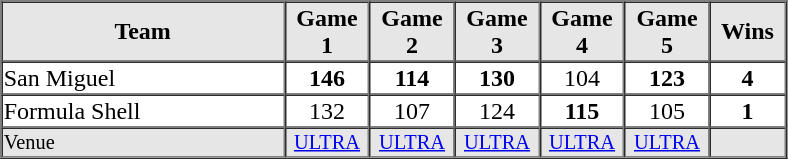<table border="1" cellspacing="0"  style="width:525px; margin:auto;">
<tr style="text-align:center; background:#e6e6e6;">
<th style="text-align:center; width:30%;">Team</th>
<th width=8%>Game 1</th>
<th width=8%>Game 2</th>
<th width=8%>Game 3</th>
<th width=8%>Game 4</th>
<th width=8%>Game 5</th>
<th width=8%>Wins</th>
</tr>
<tr style="text-align:center;">
<td align=left>San Miguel</td>
<td><strong>146</strong></td>
<td><strong>114</strong></td>
<td><strong>130</strong></td>
<td>104</td>
<td><strong>123</strong></td>
<td><strong>4</strong></td>
</tr>
<tr style="text-align:center;">
<td align=left>Formula Shell</td>
<td>132</td>
<td>107</td>
<td>124</td>
<td><strong>115</strong></td>
<td>105</td>
<td><strong>1</strong></td>
</tr>
<tr style="text-align:center; font-size:85%; background:#e6e6e6;">
<td align=left>Venue</td>
<td><a href='#'>ULTRA</a></td>
<td><a href='#'>ULTRA</a></td>
<td><a href='#'>ULTRA</a></td>
<td><a href='#'>ULTRA</a></td>
<td><a href='#'>ULTRA</a></td>
<td></td>
</tr>
</table>
